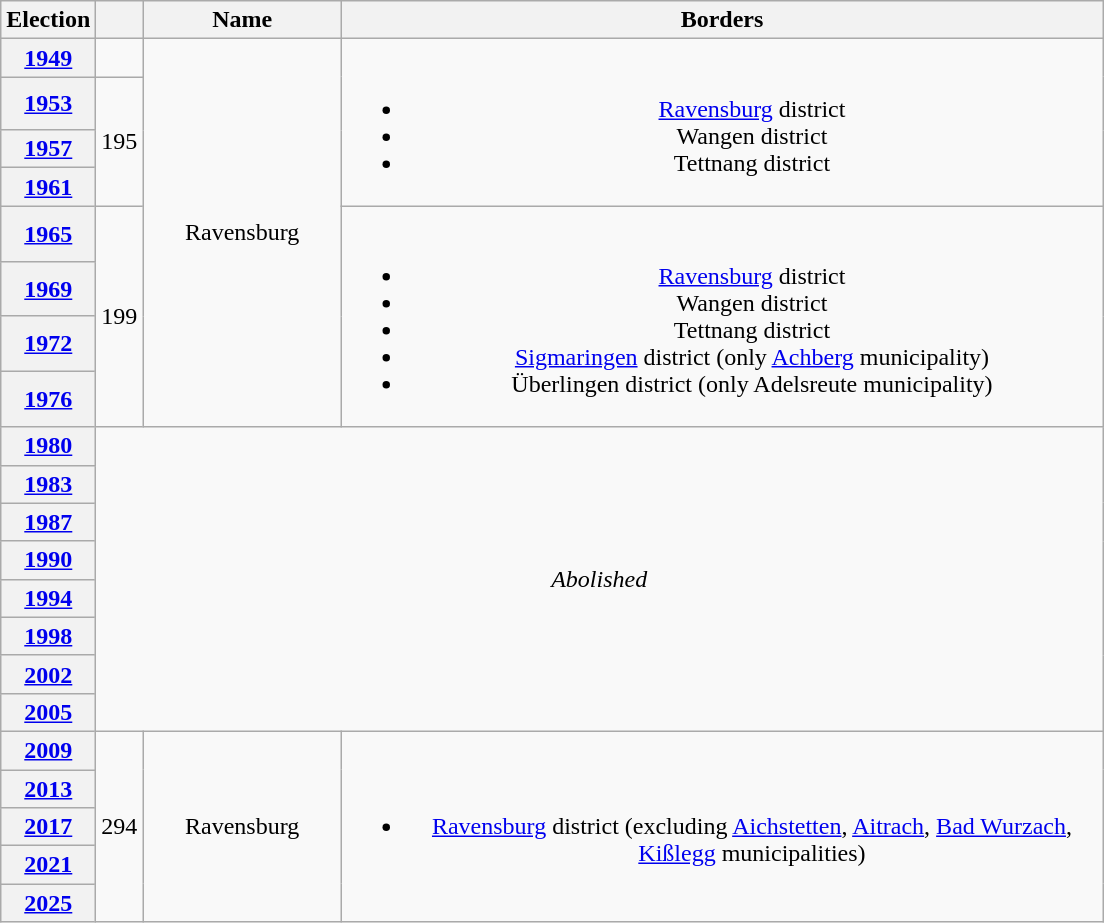<table class=wikitable style="text-align:center">
<tr>
<th>Election</th>
<th></th>
<th width=125px>Name</th>
<th width=500px>Borders</th>
</tr>
<tr>
<th><a href='#'>1949</a></th>
<td></td>
<td rowspan=8>Ravensburg</td>
<td rowspan=4><br><ul><li><a href='#'>Ravensburg</a> district</li><li>Wangen district</li><li>Tettnang district</li></ul></td>
</tr>
<tr>
<th><a href='#'>1953</a></th>
<td rowspan=3>195</td>
</tr>
<tr>
<th><a href='#'>1957</a></th>
</tr>
<tr>
<th><a href='#'>1961</a></th>
</tr>
<tr>
<th><a href='#'>1965</a></th>
<td rowspan=4>199</td>
<td rowspan=4><br><ul><li><a href='#'>Ravensburg</a> district</li><li>Wangen district</li><li>Tettnang district</li><li><a href='#'>Sigmaringen</a> district (only <a href='#'>Achberg</a> municipality)</li><li>Überlingen district (only Adelsreute municipality)</li></ul></td>
</tr>
<tr>
<th><a href='#'>1969</a></th>
</tr>
<tr>
<th><a href='#'>1972</a></th>
</tr>
<tr>
<th><a href='#'>1976</a></th>
</tr>
<tr>
<th><a href='#'>1980</a></th>
<td colspan=3 rowspan=8><em>Abolished</em></td>
</tr>
<tr>
<th><a href='#'>1983</a></th>
</tr>
<tr>
<th><a href='#'>1987</a></th>
</tr>
<tr>
<th><a href='#'>1990</a></th>
</tr>
<tr>
<th><a href='#'>1994</a></th>
</tr>
<tr>
<th><a href='#'>1998</a></th>
</tr>
<tr>
<th><a href='#'>2002</a></th>
</tr>
<tr>
<th><a href='#'>2005</a></th>
</tr>
<tr>
<th><a href='#'>2009</a></th>
<td rowspan=5>294</td>
<td rowspan=5>Ravensburg</td>
<td rowspan=5><br><ul><li><a href='#'>Ravensburg</a> district (excluding <a href='#'>Aichstetten</a>, <a href='#'>Aitrach</a>, <a href='#'>Bad Wurzach</a>, <a href='#'>Kißlegg</a> municipalities)</li></ul></td>
</tr>
<tr>
<th><a href='#'>2013</a></th>
</tr>
<tr>
<th><a href='#'>2017</a></th>
</tr>
<tr>
<th><a href='#'>2021</a></th>
</tr>
<tr>
<th><a href='#'>2025</a></th>
</tr>
</table>
